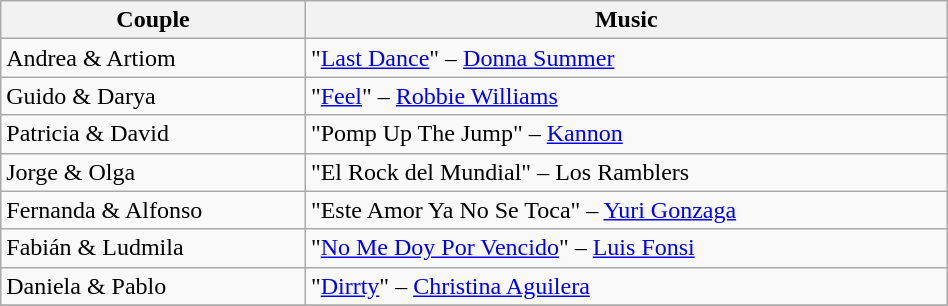<table class="wikitable" width="50%">
<tr>
<th>Couple</th>
<th>Music</th>
</tr>
<tr>
<td>Andrea & Artiom</td>
<td>"<a href='#'>Last Dance</a>" – <a href='#'>Donna Summer</a></td>
</tr>
<tr>
<td>Guido & Darya</td>
<td>"<a href='#'>Feel</a>" – <a href='#'>Robbie Williams</a></td>
</tr>
<tr>
<td>Patricia & David</td>
<td>"Pomp Up The Jump" – <a href='#'>Kannon</a></td>
</tr>
<tr>
<td>Jorge & Olga</td>
<td>"El Rock del Mundial" – Los Ramblers</td>
</tr>
<tr>
<td>Fernanda & Alfonso</td>
<td>"Este Amor Ya No Se Toca" – <a href='#'>Yuri Gonzaga</a></td>
</tr>
<tr>
<td>Fabián & Ludmila</td>
<td>"<a href='#'>No Me Doy Por Vencido</a>" – <a href='#'>Luis Fonsi</a></td>
</tr>
<tr>
<td>Daniela & Pablo</td>
<td>"<a href='#'>Dirrty</a>" – <a href='#'>Christina Aguilera</a></td>
</tr>
<tr>
</tr>
</table>
